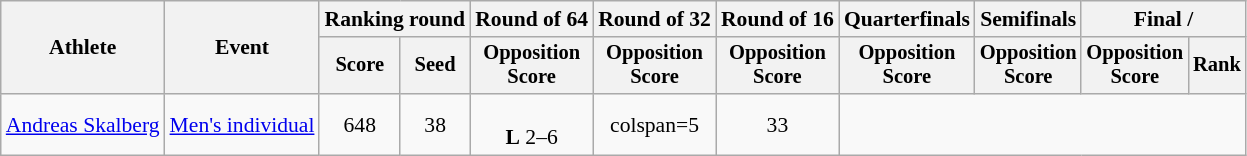<table class="wikitable" style="font-size:90%">
<tr>
<th rowspan="2">Athlete</th>
<th rowspan="2">Event</th>
<th colspan="2">Ranking round</th>
<th>Round of 64</th>
<th>Round of 32</th>
<th>Round of 16</th>
<th>Quarterfinals</th>
<th>Semifinals</th>
<th colspan="2">Final / </th>
</tr>
<tr style="font-size:95%">
<th>Score</th>
<th>Seed</th>
<th>Opposition<br>Score</th>
<th>Opposition<br>Score</th>
<th>Opposition<br>Score</th>
<th>Opposition<br>Score</th>
<th>Opposition<br>Score</th>
<th>Opposition<br>Score</th>
<th>Rank</th>
</tr>
<tr align=center>
<td align=left><a href='#'>Andreas Skalberg</a></td>
<td align=left><a href='#'>Men's individual</a></td>
<td>648</td>
<td>38</td>
<td><br><strong>L</strong> 2–6</td>
<td>colspan=5 </td>
<td>33</td>
</tr>
</table>
